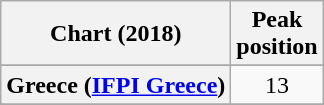<table class="wikitable sortable plainrowheaders" style="text-align:center">
<tr>
<th scope="col">Chart (2018)</th>
<th scope="col">Peak<br>position</th>
</tr>
<tr>
</tr>
<tr>
</tr>
<tr>
</tr>
<tr>
</tr>
<tr>
</tr>
<tr>
</tr>
<tr>
</tr>
<tr>
<th scope="row">Greece (<a href='#'>IFPI Greece</a>)</th>
<td>13</td>
</tr>
<tr>
</tr>
<tr>
</tr>
<tr>
</tr>
<tr>
</tr>
<tr>
</tr>
<tr>
</tr>
<tr>
</tr>
<tr>
</tr>
<tr>
</tr>
<tr>
</tr>
<tr>
</tr>
<tr>
</tr>
<tr>
</tr>
</table>
